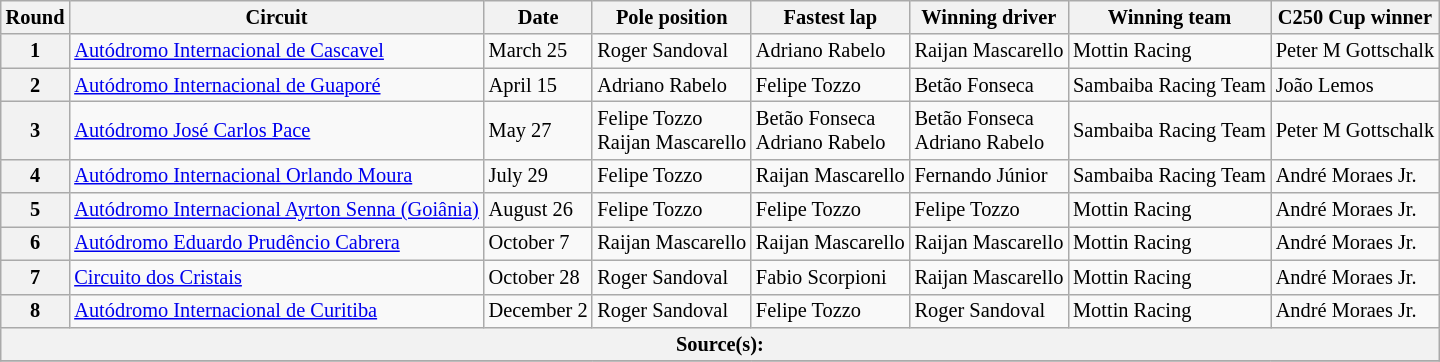<table class="wikitable" style="font-size: 85%;">
<tr>
<th>Round</th>
<th>Circuit</th>
<th>Date</th>
<th>Pole position</th>
<th>Fastest lap</th>
<th>Winning driver</th>
<th>Winning team</th>
<th>C250 Cup winner</th>
</tr>
<tr>
<th>1</th>
<td> <a href='#'>Autódromo Internacional de Cascavel</a></td>
<td>March 25</td>
<td> Roger Sandoval</td>
<td> Adriano Rabelo</td>
<td> Raijan Mascarello</td>
<td>Mottin Racing</td>
<td> Peter M Gottschalk</td>
</tr>
<tr>
<th>2</th>
<td> <a href='#'>Autódromo Internacional de Guaporé</a></td>
<td>April 15</td>
<td> Adriano Rabelo</td>
<td> Felipe Tozzo</td>
<td> Betão Fonseca</td>
<td>Sambaiba Racing Team</td>
<td> João Lemos</td>
</tr>
<tr>
<th>3</th>
<td> <a href='#'>Autódromo José Carlos Pace</a></td>
<td>May 27</td>
<td> Felipe Tozzo<br> Raijan Mascarello</td>
<td> Betão Fonseca<br> Adriano Rabelo</td>
<td> Betão Fonseca<br> Adriano Rabelo</td>
<td>Sambaiba Racing Team</td>
<td> Peter M Gottschalk</td>
</tr>
<tr>
<th>4</th>
<td> <a href='#'>Autódromo Internacional Orlando Moura</a></td>
<td>July 29</td>
<td> Felipe Tozzo</td>
<td> Raijan Mascarello</td>
<td> Fernando Júnior</td>
<td>Sambaiba Racing Team</td>
<td> André Moraes Jr.</td>
</tr>
<tr>
<th>5</th>
<td> <a href='#'>Autódromo Internacional Ayrton Senna (Goiânia)</a></td>
<td>August 26</td>
<td> Felipe Tozzo</td>
<td> Felipe Tozzo</td>
<td> Felipe Tozzo</td>
<td>Mottin Racing</td>
<td> André Moraes Jr.</td>
</tr>
<tr>
<th>6</th>
<td> <a href='#'>Autódromo Eduardo Prudêncio Cabrera</a></td>
<td>October 7</td>
<td> Raijan Mascarello</td>
<td> Raijan Mascarello</td>
<td> Raijan Mascarello</td>
<td>Mottin Racing</td>
<td> André Moraes Jr.</td>
</tr>
<tr>
<th>7</th>
<td> <a href='#'>Circuito dos Cristais</a></td>
<td>October 28</td>
<td> Roger Sandoval</td>
<td> Fabio Scorpioni</td>
<td> Raijan Mascarello</td>
<td>Mottin Racing</td>
<td> André Moraes Jr.</td>
</tr>
<tr>
<th>8</th>
<td> <a href='#'>Autódromo Internacional de Curitiba</a></td>
<td>December 2</td>
<td> Roger Sandoval</td>
<td> Felipe Tozzo</td>
<td> Roger Sandoval</td>
<td>Mottin Racing</td>
<td> André Moraes Jr.</td>
</tr>
<tr>
<th colspan="8">Source(s): </th>
</tr>
<tr>
</tr>
</table>
